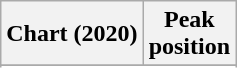<table class="wikitable plainrowheaders sortable" style="text-align:center;" border="1">
<tr>
<th scope="col">Chart (2020)</th>
<th scope="col">Peak<br>position</th>
</tr>
<tr>
</tr>
<tr>
</tr>
<tr>
</tr>
<tr>
</tr>
<tr>
</tr>
<tr>
</tr>
<tr>
</tr>
</table>
